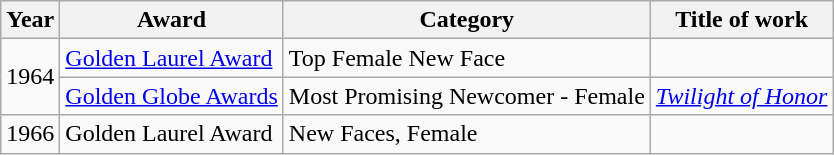<table class="wikitable sortable">
<tr>
<th>Year</th>
<th>Award</th>
<th>Category</th>
<th>Title of work</th>
</tr>
<tr>
<td rowspan="2">1964</td>
<td><a href='#'>Golden Laurel Award</a></td>
<td>Top Female New Face</td>
<td></td>
</tr>
<tr>
<td><a href='#'>Golden Globe Awards</a></td>
<td>Most Promising Newcomer - Female</td>
<td><em><a href='#'>Twilight of Honor</a></em></td>
</tr>
<tr>
<td>1966</td>
<td>Golden Laurel Award</td>
<td>New Faces, Female</td>
<td></td>
</tr>
</table>
